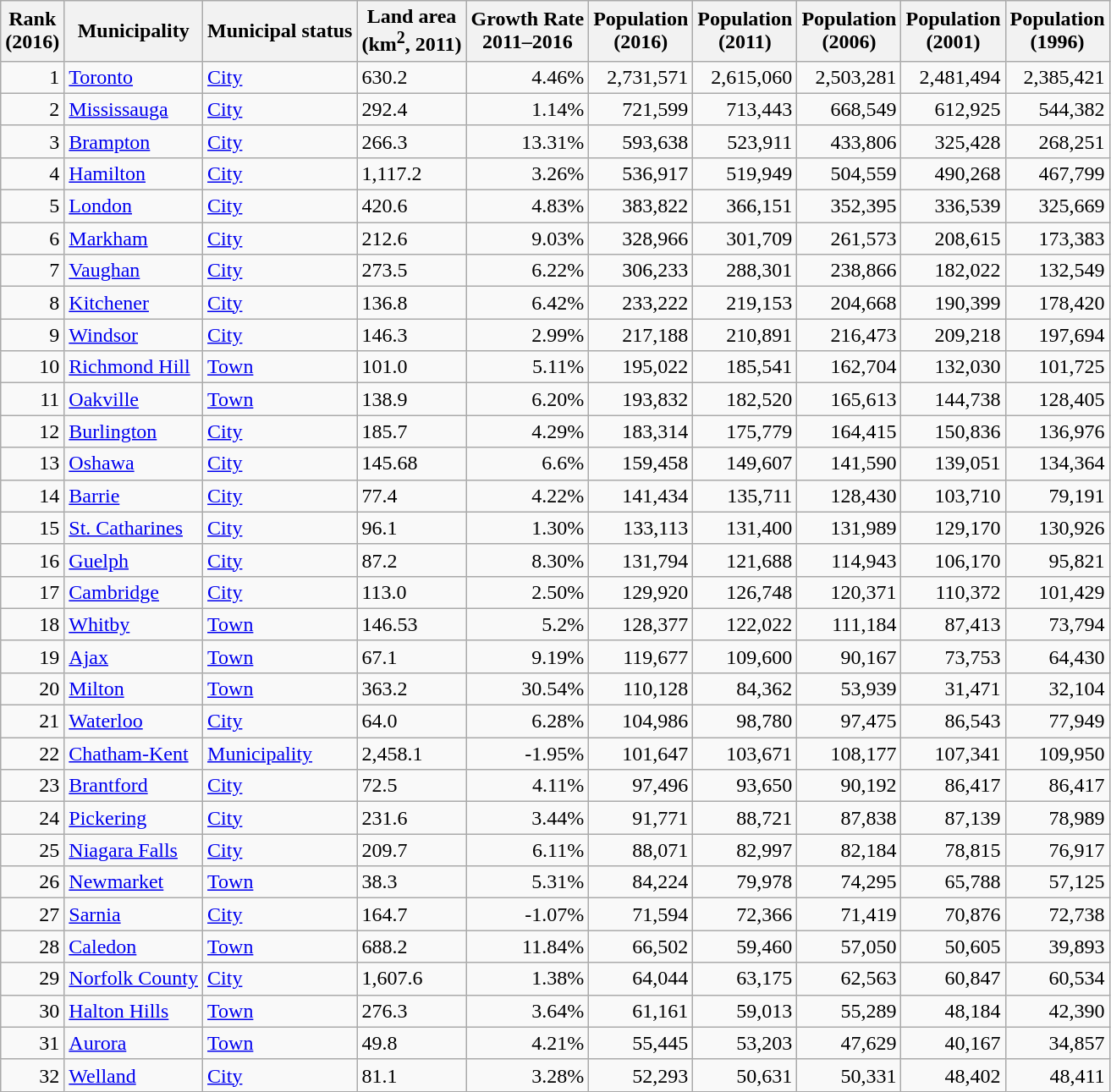<table class="wikitable sortable" style="text-align:right;">
<tr>
<th scope="col">Rank<br>(2016)</th>
<th scope="col">Municipality</th>
<th scope="col">Municipal status</th>
<th scope="col">Land area<br>(km<sup>2</sup>, 2011)</th>
<th scope="col">Growth Rate<br>2011–2016</th>
<th scope="col">Population<br>(2016)</th>
<th scope="col">Population<br>(2011)</th>
<th scope="col">Population<br>(2006)</th>
<th scope="col">Population<br>(2001)</th>
<th scope="col">Population<br>(1996)</th>
</tr>
<tr>
<td>1</td>
<td style="text-align:left;"><a href='#'>Toronto</a></td>
<td style="text-align:left;"><a href='#'>City</a></td>
<td style="text-align:left;">630.2</td>
<td>4.46%</td>
<td>2,731,571</td>
<td>2,615,060</td>
<td>2,503,281</td>
<td>2,481,494</td>
<td>2,385,421</td>
</tr>
<tr>
<td>2</td>
<td style="text-align:left;"><a href='#'>Mississauga</a></td>
<td style="text-align:left;"><a href='#'>City</a></td>
<td style="text-align:left;">292.4</td>
<td>1.14%</td>
<td>721,599</td>
<td>713,443</td>
<td>668,549</td>
<td>612,925</td>
<td>544,382</td>
</tr>
<tr>
<td>3</td>
<td style="text-align:left;"><a href='#'>Brampton</a></td>
<td style="text-align:left;"><a href='#'>City</a></td>
<td style="text-align:left;">266.3</td>
<td>13.31%</td>
<td>593,638</td>
<td>523,911</td>
<td>433,806</td>
<td>325,428</td>
<td>268,251</td>
</tr>
<tr>
<td>4</td>
<td style="text-align:left;"><a href='#'>Hamilton</a></td>
<td style="text-align:left;"><a href='#'>City</a></td>
<td style="text-align:left;">1,117.2</td>
<td>3.26%</td>
<td>536,917</td>
<td>519,949</td>
<td>504,559</td>
<td>490,268</td>
<td>467,799</td>
</tr>
<tr \>
<td>5</td>
<td style="text-align:left;"><a href='#'>London</a></td>
<td style="text-align:left;"><a href='#'>City</a></td>
<td style="text-align:left;">420.6</td>
<td>4.83%</td>
<td>383,822</td>
<td>366,151</td>
<td>352,395</td>
<td>336,539</td>
<td>325,669</td>
</tr>
<tr>
<td>6</td>
<td style="text-align:left;"><a href='#'>Markham</a></td>
<td style="text-align:left;"><a href='#'>City</a></td>
<td style="text-align:left;">212.6</td>
<td>9.03%</td>
<td>328,966</td>
<td>301,709</td>
<td>261,573</td>
<td>208,615</td>
<td>173,383</td>
</tr>
<tr>
<td>7</td>
<td style="text-align:left;"><a href='#'>Vaughan</a></td>
<td style="text-align:left;"><a href='#'>City</a></td>
<td style="text-align:left;">273.5</td>
<td>6.22%</td>
<td>306,233</td>
<td>288,301</td>
<td>238,866</td>
<td>182,022</td>
<td>132,549</td>
</tr>
<tr>
<td>8</td>
<td style="text-align:left;"><a href='#'>Kitchener</a></td>
<td style="text-align:left;"><a href='#'>City</a></td>
<td style="text-align:left;">136.8</td>
<td>6.42%</td>
<td>233,222</td>
<td>219,153</td>
<td>204,668</td>
<td>190,399</td>
<td>178,420</td>
</tr>
<tr>
<td>9</td>
<td style="text-align:left;"><a href='#'>Windsor</a></td>
<td style="text-align:left;"><a href='#'>City</a></td>
<td style="text-align:left;">146.3</td>
<td>2.99%</td>
<td>217,188</td>
<td>210,891</td>
<td>216,473</td>
<td>209,218</td>
<td>197,694</td>
</tr>
<tr>
<td>10</td>
<td style="text-align:left;"><a href='#'>Richmond Hill</a></td>
<td style="text-align:left;"><a href='#'>Town</a></td>
<td style="text-align:left;">101.0</td>
<td>5.11%</td>
<td>195,022</td>
<td>185,541</td>
<td>162,704</td>
<td>132,030</td>
<td>101,725</td>
</tr>
<tr>
<td>11</td>
<td style="text-align:left;"><a href='#'>Oakville</a></td>
<td style="text-align:left;"><a href='#'>Town</a></td>
<td style="text-align:left;">138.9</td>
<td>6.20%</td>
<td>193,832</td>
<td>182,520</td>
<td>165,613</td>
<td>144,738</td>
<td>128,405</td>
</tr>
<tr>
<td>12</td>
<td style="text-align:left;"><a href='#'>Burlington</a></td>
<td style="text-align:left;"><a href='#'>City</a></td>
<td style="text-align:left;">185.7</td>
<td>4.29%</td>
<td>183,314</td>
<td>175,779</td>
<td>164,415</td>
<td>150,836</td>
<td>136,976</td>
</tr>
<tr>
<td>13</td>
<td style="text-align:left;"><a href='#'>Oshawa</a></td>
<td style="text-align:left;"><a href='#'>City</a></td>
<td style="text-align:left;">145.68</td>
<td>6.6%</td>
<td>159,458</td>
<td>149,607</td>
<td>141,590</td>
<td>139,051</td>
<td>134,364</td>
</tr>
<tr>
<td>14</td>
<td style="text-align:left;"><a href='#'>Barrie</a></td>
<td style="text-align:left;"><a href='#'>City</a></td>
<td style="text-align:left;">77.4</td>
<td>4.22%</td>
<td>141,434</td>
<td>135,711</td>
<td>128,430</td>
<td>103,710</td>
<td>79,191</td>
</tr>
<tr>
<td>15</td>
<td style="text-align:left;"><a href='#'>St. Catharines</a></td>
<td style="text-align:left;"><a href='#'>City</a></td>
<td style="text-align:left;">96.1</td>
<td>1.30%</td>
<td>133,113</td>
<td>131,400</td>
<td>131,989</td>
<td>129,170</td>
<td>130,926</td>
</tr>
<tr>
<td>16</td>
<td style="text-align:left;"><a href='#'>Guelph</a></td>
<td style="text-align:left;"><a href='#'>City</a></td>
<td style="text-align:left;">87.2</td>
<td>8.30%</td>
<td>131,794</td>
<td>121,688</td>
<td>114,943</td>
<td>106,170</td>
<td>95,821</td>
</tr>
<tr>
<td>17</td>
<td style="text-align:left;"><a href='#'>Cambridge</a></td>
<td style="text-align:left;"><a href='#'>City</a></td>
<td style="text-align:left;">113.0</td>
<td>2.50%</td>
<td>129,920</td>
<td>126,748</td>
<td>120,371</td>
<td>110,372</td>
<td>101,429</td>
</tr>
<tr>
<td>18</td>
<td style="text-align:left;"><a href='#'>Whitby</a></td>
<td style="text-align:left;"><a href='#'>Town</a></td>
<td style="text-align:left;">146.53</td>
<td>5.2%</td>
<td>128,377</td>
<td>122,022</td>
<td>111,184</td>
<td>87,413</td>
<td>73,794</td>
</tr>
<tr>
<td>19</td>
<td style="text-align:left;"><a href='#'>Ajax</a></td>
<td style="text-align:left;"><a href='#'>Town</a></td>
<td style="text-align:left;">67.1</td>
<td>9.19%</td>
<td>119,677</td>
<td>109,600</td>
<td>90,167</td>
<td>73,753</td>
<td>64,430</td>
</tr>
<tr>
<td>20</td>
<td style="text-align:left;"><a href='#'>Milton</a></td>
<td style="text-align:left;"><a href='#'>Town</a></td>
<td style="text-align:left;">363.2</td>
<td>30.54%</td>
<td>110,128</td>
<td>84,362</td>
<td>53,939</td>
<td>31,471</td>
<td>32,104</td>
</tr>
<tr>
<td>21</td>
<td style="text-align:left;"><a href='#'>Waterloo</a></td>
<td style="text-align:left;"><a href='#'>City</a></td>
<td style="text-align:left;">64.0</td>
<td>6.28%</td>
<td>104,986</td>
<td>98,780</td>
<td>97,475</td>
<td>86,543</td>
<td>77,949</td>
</tr>
<tr>
<td>22</td>
<td style="text-align:left;"><a href='#'>Chatham-Kent</a></td>
<td style="text-align:left;"><a href='#'>Municipality</a></td>
<td style="text-align:left;">2,458.1</td>
<td>-1.95%</td>
<td>101,647</td>
<td>103,671</td>
<td>108,177</td>
<td>107,341</td>
<td>109,950</td>
</tr>
<tr>
<td>23</td>
<td style="text-align:left;"><a href='#'>Brantford</a></td>
<td style="text-align:left;"><a href='#'>City</a></td>
<td style="text-align:left;">72.5</td>
<td>4.11%</td>
<td>97,496</td>
<td>93,650</td>
<td>90,192</td>
<td>86,417</td>
<td>86,417</td>
</tr>
<tr>
<td>24</td>
<td style="text-align:left;"><a href='#'>Pickering</a></td>
<td style="text-align:left;"><a href='#'>City</a></td>
<td style="text-align:left;">231.6</td>
<td>3.44%</td>
<td>91,771</td>
<td>88,721</td>
<td>87,838</td>
<td>87,139</td>
<td>78,989</td>
</tr>
<tr>
<td>25</td>
<td style="text-align:left;"><a href='#'>Niagara Falls</a></td>
<td style="text-align:left;"><a href='#'>City</a></td>
<td style="text-align:left;">209.7</td>
<td>6.11%</td>
<td>88,071</td>
<td>82,997</td>
<td>82,184</td>
<td>78,815</td>
<td>76,917</td>
</tr>
<tr>
<td>26</td>
<td style="text-align:left;"><a href='#'>Newmarket</a></td>
<td style="text-align:left;"><a href='#'>Town</a></td>
<td style="text-align:left;">38.3</td>
<td>5.31%</td>
<td>84,224</td>
<td>79,978</td>
<td>74,295</td>
<td>65,788</td>
<td>57,125</td>
</tr>
<tr>
<td>27</td>
<td style="text-align:left;"><a href='#'>Sarnia</a></td>
<td style="text-align:left;"><a href='#'>City</a></td>
<td style="text-align:left;">164.7</td>
<td>-1.07%</td>
<td>71,594</td>
<td>72,366</td>
<td>71,419</td>
<td>70,876</td>
<td>72,738</td>
</tr>
<tr>
<td>28</td>
<td style="text-align:left;"><a href='#'>Caledon</a></td>
<td style="text-align:left;"><a href='#'>Town</a></td>
<td style="text-align:left;">688.2</td>
<td>11.84%</td>
<td>66,502</td>
<td>59,460</td>
<td>57,050</td>
<td>50,605</td>
<td>39,893</td>
</tr>
<tr>
<td>29</td>
<td style="text-align:left;"><a href='#'>Norfolk County</a></td>
<td style="text-align:left;"><a href='#'>City</a></td>
<td style="text-align:left;">1,607.6</td>
<td>1.38%</td>
<td>64,044</td>
<td>63,175</td>
<td>62,563</td>
<td>60,847</td>
<td>60,534</td>
</tr>
<tr>
<td>30</td>
<td style="text-align:left;"><a href='#'>Halton Hills</a></td>
<td style="text-align:left;"><a href='#'>Town</a></td>
<td style="text-align:left;">276.3</td>
<td>3.64%</td>
<td>61,161</td>
<td>59,013</td>
<td>55,289</td>
<td>48,184</td>
<td>42,390</td>
</tr>
<tr>
<td>31</td>
<td style="text-align:left;"><a href='#'>Aurora</a></td>
<td style="text-align:left;"><a href='#'>Town</a></td>
<td style="text-align:left;">49.8</td>
<td>4.21%</td>
<td>55,445</td>
<td>53,203</td>
<td>47,629</td>
<td>40,167</td>
<td>34,857</td>
</tr>
<tr>
<td>32</td>
<td style="text-align:left;"><a href='#'>Welland</a></td>
<td style="text-align:left;"><a href='#'>City</a></td>
<td style="text-align:left;">81.1</td>
<td>3.28%</td>
<td>52,293</td>
<td>50,631</td>
<td>50,331</td>
<td>48,402</td>
<td>48,411</td>
</tr>
</table>
